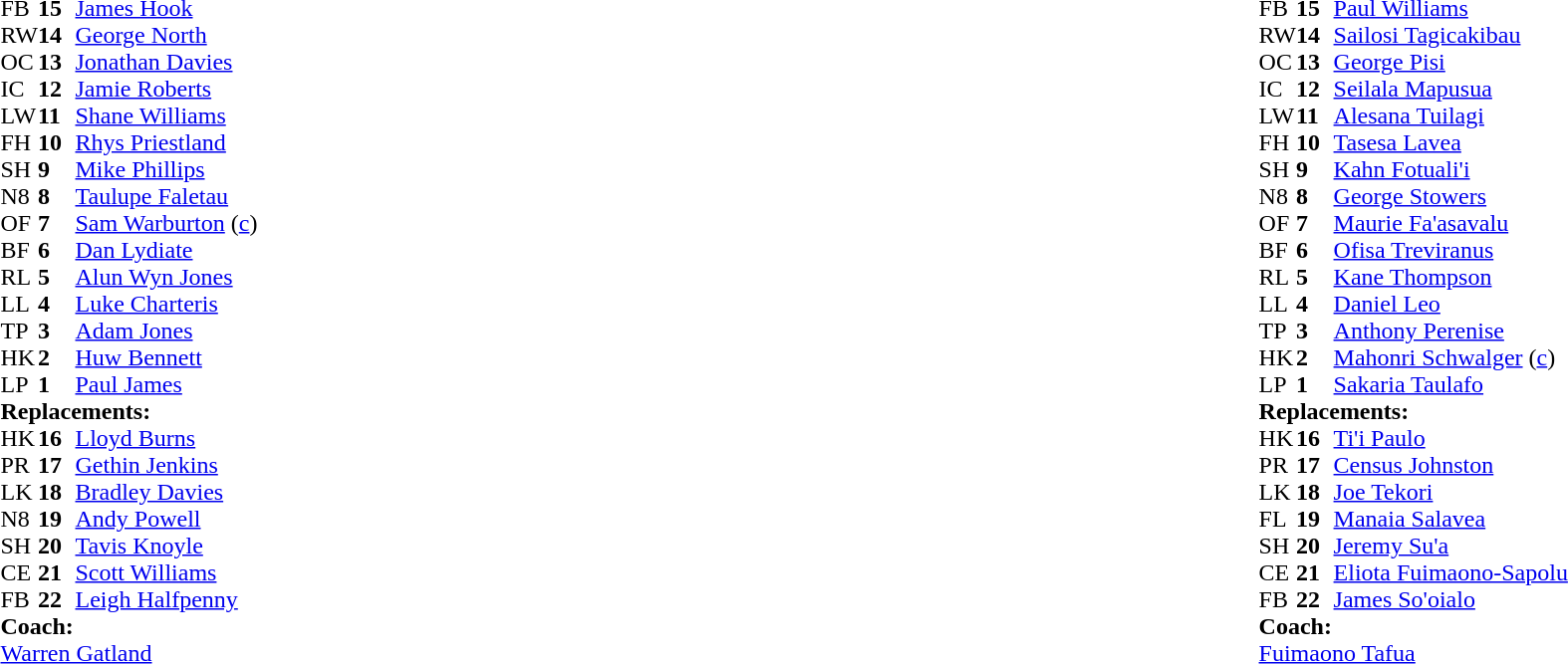<table width="100%">
<tr>
<td style="vertical-align:top" width="50%"><br><table cellspacing="0" cellpadding="0">
<tr>
<th width="25"></th>
<th width="25"></th>
</tr>
<tr>
<td>FB</td>
<td><strong>15</strong></td>
<td><a href='#'>James Hook</a></td>
<td></td>
<td></td>
</tr>
<tr>
<td>RW</td>
<td><strong>14</strong></td>
<td><a href='#'>George North</a></td>
</tr>
<tr>
<td>OC</td>
<td><strong>13</strong></td>
<td><a href='#'>Jonathan Davies</a></td>
</tr>
<tr>
<td>IC</td>
<td><strong>12</strong></td>
<td><a href='#'>Jamie Roberts</a></td>
</tr>
<tr>
<td>LW</td>
<td><strong>11</strong></td>
<td><a href='#'>Shane Williams</a></td>
</tr>
<tr>
<td>FH</td>
<td><strong>10</strong></td>
<td><a href='#'>Rhys Priestland</a></td>
</tr>
<tr>
<td>SH</td>
<td><strong>9</strong></td>
<td><a href='#'>Mike Phillips</a></td>
</tr>
<tr>
<td>N8</td>
<td><strong>8</strong></td>
<td><a href='#'>Taulupe Faletau</a></td>
</tr>
<tr>
<td>OF</td>
<td><strong>7</strong></td>
<td><a href='#'>Sam Warburton</a> (<a href='#'>c</a>)</td>
</tr>
<tr>
<td>BF</td>
<td><strong>6</strong></td>
<td><a href='#'>Dan Lydiate</a></td>
<td></td>
<td></td>
</tr>
<tr>
<td>RL</td>
<td><strong>5</strong></td>
<td><a href='#'>Alun Wyn Jones</a></td>
<td></td>
<td></td>
</tr>
<tr>
<td>LL</td>
<td><strong>4</strong></td>
<td><a href='#'>Luke Charteris</a></td>
</tr>
<tr>
<td>TP</td>
<td><strong>3</strong></td>
<td><a href='#'>Adam Jones</a></td>
</tr>
<tr>
<td>HK</td>
<td><strong>2</strong></td>
<td><a href='#'>Huw Bennett</a></td>
<td></td>
<td></td>
</tr>
<tr>
<td>LP</td>
<td><strong>1</strong></td>
<td><a href='#'>Paul James</a></td>
<td></td>
<td></td>
</tr>
<tr>
<td colspan=3><strong>Replacements:</strong></td>
</tr>
<tr>
<td>HK</td>
<td><strong>16</strong></td>
<td><a href='#'>Lloyd Burns</a></td>
<td></td>
<td></td>
</tr>
<tr>
<td>PR</td>
<td><strong>17</strong></td>
<td><a href='#'>Gethin Jenkins</a></td>
<td></td>
<td></td>
</tr>
<tr>
<td>LK</td>
<td><strong>18</strong></td>
<td><a href='#'>Bradley Davies</a></td>
<td></td>
<td></td>
</tr>
<tr>
<td>N8</td>
<td><strong>19</strong></td>
<td><a href='#'>Andy Powell</a></td>
<td></td>
<td></td>
</tr>
<tr>
<td>SH</td>
<td><strong>20</strong></td>
<td><a href='#'>Tavis Knoyle</a></td>
</tr>
<tr>
<td>CE</td>
<td><strong>21</strong></td>
<td><a href='#'>Scott Williams</a></td>
</tr>
<tr>
<td>FB</td>
<td><strong>22</strong></td>
<td><a href='#'>Leigh Halfpenny</a></td>
<td></td>
<td></td>
</tr>
<tr>
<td colspan=3><strong>Coach:</strong></td>
</tr>
<tr>
<td colspan="4"> <a href='#'>Warren Gatland</a></td>
</tr>
</table>
</td>
<td style="vertical-align:top"></td>
<td style="vertical-align:top" width="50%"><br><table cellspacing="0" cellpadding="0" align="center">
<tr>
<th width="25"></th>
<th width="25"></th>
</tr>
<tr>
<td>FB</td>
<td><strong>15</strong></td>
<td><a href='#'>Paul Williams</a></td>
</tr>
<tr>
<td>RW</td>
<td><strong>14</strong></td>
<td><a href='#'>Sailosi Tagicakibau</a></td>
<td></td>
<td></td>
</tr>
<tr>
<td>OC</td>
<td><strong>13</strong></td>
<td><a href='#'>George Pisi</a></td>
</tr>
<tr>
<td>IC</td>
<td><strong>12</strong></td>
<td><a href='#'>Seilala Mapusua</a></td>
<td></td>
<td></td>
</tr>
<tr>
<td>LW</td>
<td><strong>11</strong></td>
<td><a href='#'>Alesana Tuilagi</a></td>
</tr>
<tr>
<td>FH</td>
<td><strong>10</strong></td>
<td><a href='#'>Tasesa Lavea</a></td>
<td></td>
<td></td>
</tr>
<tr>
<td>SH</td>
<td><strong>9</strong></td>
<td><a href='#'>Kahn Fotuali'i</a></td>
</tr>
<tr>
<td>N8</td>
<td><strong>8</strong></td>
<td><a href='#'>George Stowers</a></td>
</tr>
<tr>
<td>OF</td>
<td><strong>7</strong></td>
<td><a href='#'>Maurie Fa'asavalu</a></td>
</tr>
<tr>
<td>BF</td>
<td><strong>6</strong></td>
<td><a href='#'>Ofisa Treviranus</a></td>
<td></td>
<td></td>
</tr>
<tr>
<td>RL</td>
<td><strong>5</strong></td>
<td><a href='#'>Kane Thompson</a></td>
</tr>
<tr>
<td>LL</td>
<td><strong>4</strong></td>
<td><a href='#'>Daniel Leo</a></td>
<td></td>
<td></td>
</tr>
<tr>
<td>TP</td>
<td><strong>3</strong></td>
<td><a href='#'>Anthony Perenise</a></td>
<td></td>
<td></td>
</tr>
<tr>
<td>HK</td>
<td><strong>2</strong></td>
<td><a href='#'>Mahonri Schwalger</a> (<a href='#'>c</a>)</td>
<td></td>
<td></td>
</tr>
<tr>
<td>LP</td>
<td><strong>1</strong></td>
<td><a href='#'>Sakaria Taulafo</a></td>
</tr>
<tr>
<td colspan=3><strong>Replacements:</strong></td>
</tr>
<tr>
<td>HK</td>
<td><strong>16</strong></td>
<td><a href='#'>Ti'i Paulo</a></td>
<td></td>
<td></td>
</tr>
<tr>
<td>PR</td>
<td><strong>17</strong></td>
<td><a href='#'>Census Johnston</a></td>
<td></td>
<td></td>
</tr>
<tr>
<td>LK</td>
<td><strong>18</strong></td>
<td><a href='#'>Joe Tekori</a></td>
<td></td>
<td></td>
</tr>
<tr>
<td>FL</td>
<td><strong>19</strong></td>
<td><a href='#'>Manaia Salavea</a></td>
<td></td>
<td></td>
</tr>
<tr>
<td>SH</td>
<td><strong>20</strong></td>
<td><a href='#'>Jeremy Su'a</a></td>
<td></td>
<td></td>
</tr>
<tr>
<td>CE</td>
<td><strong>21</strong></td>
<td><a href='#'>Eliota Fuimaono-Sapolu</a></td>
<td></td>
<td></td>
</tr>
<tr>
<td>FB</td>
<td><strong>22</strong></td>
<td><a href='#'>James So'oialo</a></td>
<td></td>
<td></td>
</tr>
<tr>
<td colspan=3><strong>Coach:</strong></td>
</tr>
<tr>
<td colspan="4"><a href='#'>Fuimaono Tafua</a></td>
</tr>
</table>
</td>
</tr>
</table>
